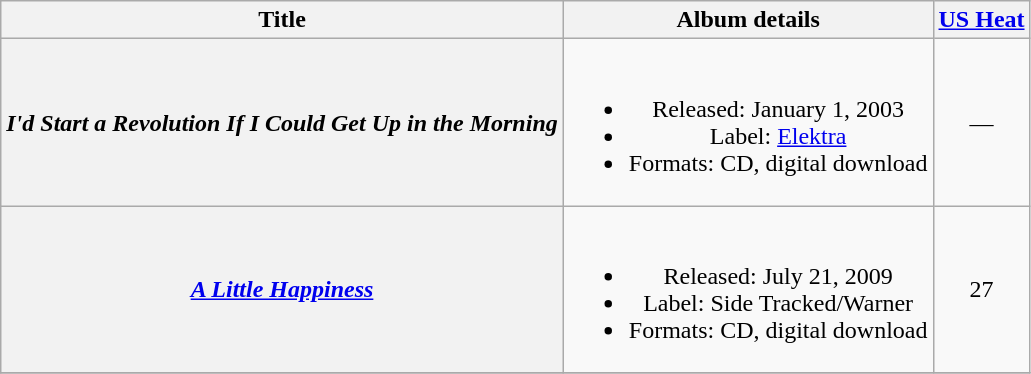<table class="wikitable plainrowheaders" style="text-align:center;">
<tr>
<th scope="col">Title</th>
<th scope="col">Album details</th>
<th scope="col"><a href='#'>US Heat</a></th>
</tr>
<tr>
<th scope="row"><em>I'd Start a Revolution If I Could Get Up in the Morning</em></th>
<td><br><ul><li>Released: January 1, 2003</li><li>Label: <a href='#'>Elektra</a></li><li>Formats: CD, digital download</li></ul></td>
<td align=center>—</td>
</tr>
<tr>
<th scope="row"><em><a href='#'>A Little Happiness</a></em></th>
<td><br><ul><li>Released: July 21, 2009</li><li>Label: Side Tracked/Warner</li><li>Formats: CD, digital download</li></ul></td>
<td align=center>27</td>
</tr>
<tr>
</tr>
</table>
